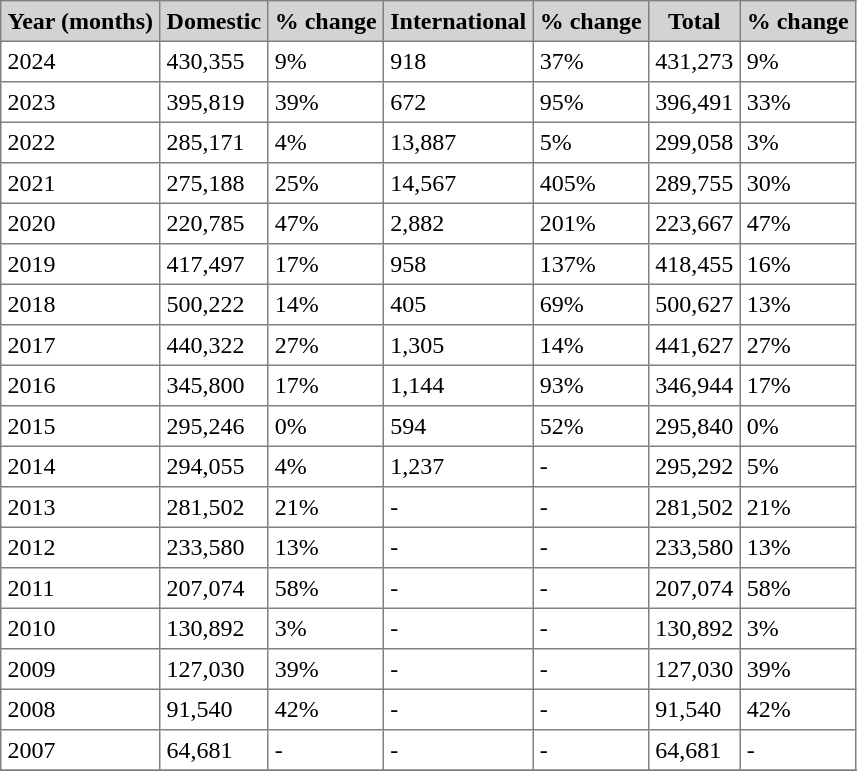<table class="toccolours" border="1" cellpadding="4" style="border-collapse:collapse">
<tr bgcolor=lightgrey>
<th>Year (months)</th>
<th>Domestic</th>
<th>% change</th>
<th>International</th>
<th>% change</th>
<th>Total</th>
<th>% change</th>
</tr>
<tr>
<td>2024</td>
<td>430,355</td>
<td> 9%</td>
<td>918</td>
<td> 37%</td>
<td>431,273</td>
<td> 9%</td>
</tr>
<tr>
<td>2023</td>
<td>395,819</td>
<td> 39%</td>
<td>672</td>
<td> 95%</td>
<td>396,491</td>
<td> 33%</td>
</tr>
<tr>
<td>2022</td>
<td>285,171</td>
<td> 4%</td>
<td>13,887</td>
<td> 5%</td>
<td>299,058</td>
<td> 3%</td>
</tr>
<tr>
<td>2021</td>
<td>275,188</td>
<td> 25%</td>
<td>14,567</td>
<td> 405%</td>
<td>289,755</td>
<td> 30%</td>
</tr>
<tr>
<td>2020</td>
<td>220,785</td>
<td> 47%</td>
<td>2,882</td>
<td> 201%</td>
<td>223,667</td>
<td> 47%</td>
</tr>
<tr>
<td>2019</td>
<td>417,497</td>
<td> 17%</td>
<td>958</td>
<td> 137%</td>
<td>418,455</td>
<td> 16%</td>
</tr>
<tr>
<td>2018</td>
<td>500,222</td>
<td> 14%</td>
<td>405</td>
<td> 69%</td>
<td>500,627</td>
<td> 13%</td>
</tr>
<tr>
<td>2017</td>
<td>440,322</td>
<td> 27%</td>
<td>1,305</td>
<td> 14%</td>
<td>441,627</td>
<td> 27%</td>
</tr>
<tr>
<td>2016</td>
<td>345,800</td>
<td> 17%</td>
<td>1,144</td>
<td> 93%</td>
<td>346,944</td>
<td> 17%</td>
</tr>
<tr>
<td>2015</td>
<td>295,246</td>
<td> 0%</td>
<td>594</td>
<td> 52%</td>
<td>295,840</td>
<td> 0%</td>
</tr>
<tr>
<td>2014</td>
<td>294,055</td>
<td> 4%</td>
<td>1,237</td>
<td>-</td>
<td>295,292</td>
<td> 5%</td>
</tr>
<tr>
<td>2013</td>
<td>281,502</td>
<td> 21%</td>
<td>-</td>
<td>-</td>
<td>281,502</td>
<td> 21%</td>
</tr>
<tr>
<td>2012</td>
<td>233,580</td>
<td> 13%</td>
<td>-</td>
<td>-</td>
<td>233,580</td>
<td> 13%</td>
</tr>
<tr>
<td>2011</td>
<td>207,074</td>
<td> 58%</td>
<td>-</td>
<td>-</td>
<td>207,074</td>
<td> 58%</td>
</tr>
<tr>
<td>2010</td>
<td>130,892</td>
<td> 3%</td>
<td>-</td>
<td>-</td>
<td>130,892</td>
<td> 3%</td>
</tr>
<tr>
<td>2009</td>
<td>127,030</td>
<td> 39%</td>
<td>-</td>
<td>-</td>
<td>127,030</td>
<td> 39%</td>
</tr>
<tr>
<td>2008</td>
<td>91,540</td>
<td> 42%</td>
<td>-</td>
<td>-</td>
<td>91,540</td>
<td> 42%</td>
</tr>
<tr>
<td>2007</td>
<td>64,681</td>
<td>-</td>
<td>-</td>
<td>-</td>
<td>64,681</td>
<td>-</td>
</tr>
<tr>
</tr>
</table>
